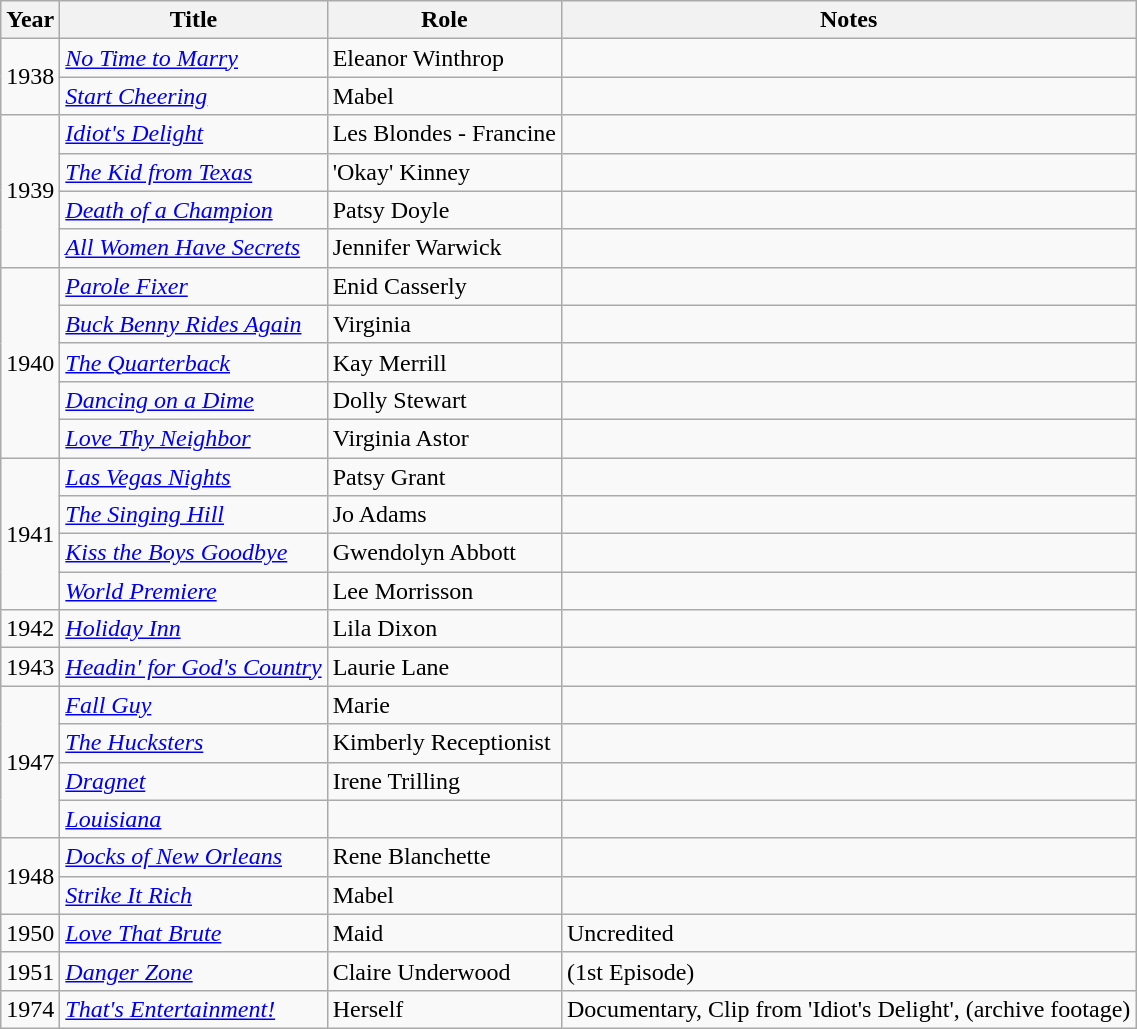<table class="wikitable">
<tr>
<th>Year</th>
<th>Title</th>
<th>Role</th>
<th>Notes</th>
</tr>
<tr>
<td rowspan=2>1938</td>
<td><em><a href='#'>No Time to Marry</a></em></td>
<td>Eleanor Winthrop</td>
<td></td>
</tr>
<tr>
<td><em><a href='#'>Start Cheering</a></em></td>
<td>Mabel</td>
<td></td>
</tr>
<tr>
<td rowspan=4>1939</td>
<td><em><a href='#'>Idiot's Delight</a></em></td>
<td>Les Blondes - Francine</td>
<td></td>
</tr>
<tr>
<td><em><a href='#'>The Kid from Texas</a></em></td>
<td>'Okay' Kinney</td>
<td></td>
</tr>
<tr>
<td><em><a href='#'>Death of a Champion</a></em></td>
<td>Patsy Doyle</td>
<td></td>
</tr>
<tr>
<td><em><a href='#'>All Women Have Secrets</a></em></td>
<td>Jennifer Warwick</td>
<td></td>
</tr>
<tr>
<td rowspan=5>1940</td>
<td><em><a href='#'>Parole Fixer</a></em></td>
<td>Enid Casserly</td>
<td></td>
</tr>
<tr>
<td><em><a href='#'>Buck Benny Rides Again</a></em></td>
<td>Virginia</td>
<td></td>
</tr>
<tr>
<td><em><a href='#'>The Quarterback</a></em></td>
<td>Kay Merrill</td>
<td></td>
</tr>
<tr>
<td><em><a href='#'>Dancing on a Dime</a></em></td>
<td>Dolly Stewart</td>
<td></td>
</tr>
<tr>
<td><em><a href='#'>Love Thy Neighbor</a></em></td>
<td>Virginia Astor</td>
<td></td>
</tr>
<tr>
<td rowspan=4>1941</td>
<td><em><a href='#'>Las Vegas Nights</a></em></td>
<td>Patsy Grant</td>
<td></td>
</tr>
<tr>
<td><em><a href='#'>The Singing Hill</a></em></td>
<td>Jo Adams</td>
<td></td>
</tr>
<tr>
<td><em><a href='#'>Kiss the Boys Goodbye</a></em></td>
<td>Gwendolyn Abbott</td>
<td></td>
</tr>
<tr>
<td><em><a href='#'>World Premiere</a></em></td>
<td>Lee Morrisson</td>
<td></td>
</tr>
<tr>
<td>1942</td>
<td><em><a href='#'>Holiday Inn</a></em></td>
<td>Lila Dixon</td>
<td></td>
</tr>
<tr>
<td>1943</td>
<td><em><a href='#'>Headin' for God's Country</a></em></td>
<td>Laurie Lane</td>
<td></td>
</tr>
<tr>
<td rowspan=4>1947</td>
<td><em><a href='#'>Fall Guy</a></em></td>
<td>Marie</td>
<td></td>
</tr>
<tr>
<td><em><a href='#'>The Hucksters</a></em></td>
<td>Kimberly Receptionist</td>
<td></td>
</tr>
<tr>
<td><em><a href='#'>Dragnet</a></em></td>
<td>Irene Trilling</td>
<td></td>
</tr>
<tr>
<td><em><a href='#'>Louisiana</a></em></td>
<td></td>
<td></td>
</tr>
<tr>
<td rowspan=2>1948</td>
<td><em><a href='#'>Docks of New Orleans</a></em></td>
<td>Rene Blanchette</td>
<td></td>
</tr>
<tr>
<td><em><a href='#'>Strike It Rich</a></em></td>
<td>Mabel</td>
<td></td>
</tr>
<tr>
<td>1950</td>
<td><em><a href='#'>Love That Brute</a></em></td>
<td>Maid</td>
<td>Uncredited</td>
</tr>
<tr>
<td>1951</td>
<td><em><a href='#'>Danger Zone</a></em></td>
<td>Claire Underwood</td>
<td>(1st Episode)</td>
</tr>
<tr>
<td>1974</td>
<td><em><a href='#'>That's Entertainment!</a></em></td>
<td>Herself</td>
<td>Documentary, Clip from 'Idiot's Delight', (archive footage)</td>
</tr>
</table>
